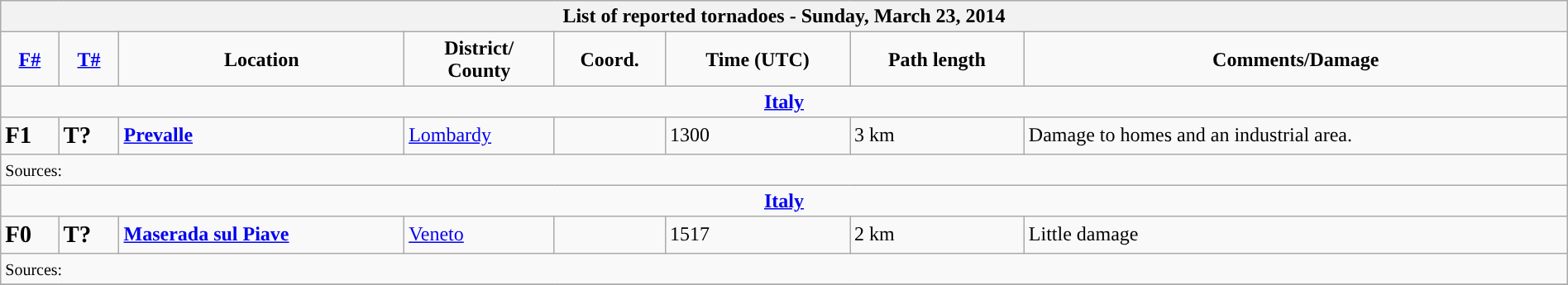<table class="wikitable collapsible" width="100%">
<tr>
<th colspan="8">List of reported tornadoes - Sunday, March 23, 2014</th>
</tr>
<tr>
<td style="text-align: center;"><strong><a href='#'>F#</a></strong></td>
<td style="text-align: center;"><strong><a href='#'>T#</a></strong></td>
<td style="text-align: center;"><strong>Location</strong></td>
<td style="text-align: center;"><strong>District/<br>County</strong></td>
<td style="text-align: center;"><strong>Coord.</strong></td>
<td style="text-align: center;"><strong>Time (UTC)</strong></td>
<td style="text-align: center;"><strong>Path length</strong></td>
<td style="text-align: center;"><strong>Comments/Damage</strong></td>
</tr>
<tr>
<td colspan="8" align=center><strong><a href='#'>Italy</a></strong></td>
</tr>
<tr>
<td><big><strong>F1</strong></big></td>
<td><big><strong>T?</strong></big></td>
<td><strong><a href='#'>Prevalle</a></strong></td>
<td><a href='#'>Lombardy</a></td>
<td></td>
<td>1300</td>
<td>3 km</td>
<td>Damage to homes and an industrial area.</td>
</tr>
<tr>
<td colspan="8"><small>Sources:</small></td>
</tr>
<tr>
<td colspan="8" align=center><strong><a href='#'>Italy</a></strong></td>
</tr>
<tr>
<td><big><strong>F0</strong></big></td>
<td><big><strong>T?</strong></big></td>
<td><strong><a href='#'>Maserada sul Piave</a></strong></td>
<td><a href='#'>Veneto</a></td>
<td></td>
<td>1517</td>
<td>2 km</td>
<td>Little damage</td>
</tr>
<tr>
<td colspan="8"><small>Sources:</small></td>
</tr>
<tr>
</tr>
</table>
